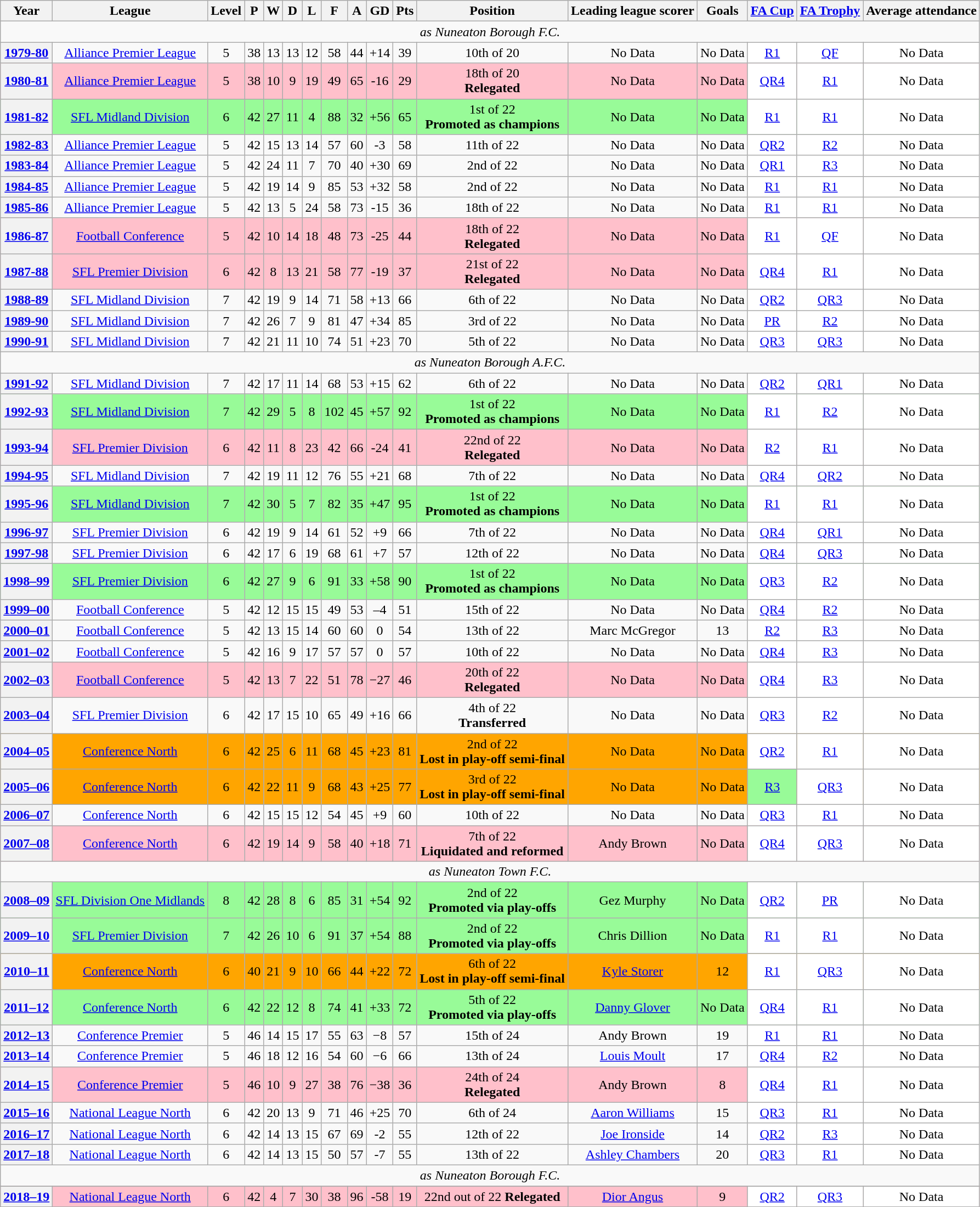<table class="wikitable">
<tr>
<th>Year</th>
<th>League</th>
<th>Level</th>
<th>P</th>
<th>W</th>
<th>D</th>
<th>L</th>
<th>F</th>
<th>A</th>
<th>GD</th>
<th>Pts</th>
<th>Position</th>
<th>Leading league scorer</th>
<th>Goals</th>
<th><a href='#'>FA Cup</a></th>
<th><a href='#'>FA Trophy</a></th>
<th>Average attendance</th>
</tr>
<tr>
<td colspan=17 align="center"><em>as Nuneaton Borough F.C.</em></td>
</tr>
<tr align="center">
<th><a href='#'>1979-80</a></th>
<td><a href='#'>Alliance Premier League</a></td>
<td>5</td>
<td>38</td>
<td>13</td>
<td>13</td>
<td>12</td>
<td>58</td>
<td>44</td>
<td>+14</td>
<td>39</td>
<td>10th of 20</td>
<td>No Data</td>
<td>No Data</td>
<td bgcolor="white"><a href='#'>R1</a></td>
<td bgcolor="white"><a href='#'>QF</a></td>
<td bgcolor="white">No Data</td>
</tr>
<tr bgcolor="pink" align="center">
<th><a href='#'>1980-81</a></th>
<td><a href='#'>Alliance Premier League</a></td>
<td>5</td>
<td>38</td>
<td>10</td>
<td>9</td>
<td>19</td>
<td>49</td>
<td>65</td>
<td>-16</td>
<td>29</td>
<td>18th of 20<br><strong>Relegated</strong></td>
<td>No Data</td>
<td>No Data</td>
<td bgcolor="white"><a href='#'>QR4</a></td>
<td bgcolor="white"><a href='#'>R1</a></td>
<td bgcolor="white">No Data</td>
</tr>
<tr bgcolor="palegreen" align="center">
<th><a href='#'>1981-82</a></th>
<td><a href='#'>SFL Midland Division</a></td>
<td>6</td>
<td>42</td>
<td>27</td>
<td>11</td>
<td>4</td>
<td>88</td>
<td>32</td>
<td>+56</td>
<td>65</td>
<td>1st of 22<br><strong>Promoted as champions</strong></td>
<td>No Data</td>
<td>No Data</td>
<td bgcolor="white"><a href='#'>R1</a></td>
<td bgcolor="white"><a href='#'>R1</a></td>
<td bgcolor="white">No Data</td>
</tr>
<tr align="center">
<th><a href='#'>1982-83</a></th>
<td><a href='#'>Alliance Premier League</a></td>
<td>5</td>
<td>42</td>
<td>15</td>
<td>13</td>
<td>14</td>
<td>57</td>
<td>60</td>
<td>-3</td>
<td>58</td>
<td>11th of 22</td>
<td>No Data</td>
<td>No Data</td>
<td bgcolor="white"><a href='#'>QR2</a></td>
<td bgcolor="white"><a href='#'>R2</a></td>
<td bgcolor="white">No Data</td>
</tr>
<tr align="center">
<th><a href='#'>1983-84</a></th>
<td><a href='#'>Alliance Premier League</a></td>
<td>5</td>
<td>42</td>
<td>24</td>
<td>11</td>
<td>7</td>
<td>70</td>
<td>40</td>
<td>+30</td>
<td>69</td>
<td>2nd of 22</td>
<td>No Data</td>
<td>No Data</td>
<td bgcolor="white"><a href='#'>QR1</a></td>
<td bgcolor="white"><a href='#'>R3</a></td>
<td bgcolor="white">No Data</td>
</tr>
<tr align="center">
<th><a href='#'>1984-85</a></th>
<td><a href='#'>Alliance Premier League</a></td>
<td>5</td>
<td>42</td>
<td>19</td>
<td>14</td>
<td>9</td>
<td>85</td>
<td>53</td>
<td>+32</td>
<td>58</td>
<td>2nd of 22</td>
<td>No Data</td>
<td>No Data</td>
<td bgcolor="white"><a href='#'>R1</a></td>
<td bgcolor="white"><a href='#'>R1</a></td>
<td bgcolor="white">No Data</td>
</tr>
<tr align="center">
<th><a href='#'>1985-86</a></th>
<td><a href='#'>Alliance Premier League</a></td>
<td>5</td>
<td>42</td>
<td>13</td>
<td>5</td>
<td>24</td>
<td>58</td>
<td>73</td>
<td>-15</td>
<td>36</td>
<td>18th of 22</td>
<td>No Data</td>
<td>No Data</td>
<td bgcolor="white"><a href='#'>R1</a></td>
<td bgcolor="white"><a href='#'>R1</a></td>
<td bgcolor="white">No Data</td>
</tr>
<tr bgcolor="pink" align="center">
<th><a href='#'>1986-87</a></th>
<td><a href='#'>Football Conference</a></td>
<td>5</td>
<td>42</td>
<td>10</td>
<td>14</td>
<td>18</td>
<td>48</td>
<td>73</td>
<td>-25</td>
<td>44</td>
<td>18th of 22<br><strong>Relegated</strong></td>
<td>No Data</td>
<td>No Data</td>
<td bgcolor="white"><a href='#'>R1</a></td>
<td bgcolor="white"><a href='#'>QF</a></td>
<td bgcolor="white">No Data</td>
</tr>
<tr bgcolor="pink" align="center">
<th><a href='#'>1987-88</a></th>
<td><a href='#'>SFL Premier Division</a></td>
<td>6</td>
<td>42</td>
<td>8</td>
<td>13</td>
<td>21</td>
<td>58</td>
<td>77</td>
<td>-19</td>
<td>37</td>
<td>21st of 22<br><strong>Relegated</strong></td>
<td>No Data</td>
<td>No Data</td>
<td bgcolor="white"><a href='#'>QR4</a></td>
<td bgcolor="white"><a href='#'>R1</a></td>
<td bgcolor="white">No Data</td>
</tr>
<tr align="center">
<th><a href='#'>1988-89</a></th>
<td><a href='#'>SFL Midland Division</a></td>
<td>7</td>
<td>42</td>
<td>19</td>
<td>9</td>
<td>14</td>
<td>71</td>
<td>58</td>
<td>+13</td>
<td>66</td>
<td>6th of 22</td>
<td>No Data</td>
<td>No Data</td>
<td bgcolor="white"><a href='#'>QR2</a></td>
<td bgcolor="white"><a href='#'>QR3</a></td>
<td bgcolor="white">No Data</td>
</tr>
<tr align="center">
<th><a href='#'>1989-90</a></th>
<td><a href='#'>SFL Midland Division</a></td>
<td>7</td>
<td>42</td>
<td>26</td>
<td>7</td>
<td>9</td>
<td>81</td>
<td>47</td>
<td>+34</td>
<td>85</td>
<td>3rd of 22</td>
<td>No Data</td>
<td>No Data</td>
<td bgcolor="white"><a href='#'>PR</a></td>
<td bgcolor="white"><a href='#'>R2</a></td>
<td bgcolor="white">No Data</td>
</tr>
<tr align="center">
<th><a href='#'>1990-91</a></th>
<td><a href='#'>SFL Midland Division</a></td>
<td>7</td>
<td>42</td>
<td>21</td>
<td>11</td>
<td>10</td>
<td>74</td>
<td>51</td>
<td>+23</td>
<td>70</td>
<td>5th of 22</td>
<td>No Data</td>
<td>No Data</td>
<td bgcolor="white"><a href='#'>QR3</a></td>
<td bgcolor="white"><a href='#'>QR3</a></td>
<td bgcolor="white">No Data</td>
</tr>
<tr>
<td colspan=17 align="center"><em>as Nuneaton Borough A.F.C.</em></td>
</tr>
<tr align="center">
<th><a href='#'>1991-92</a></th>
<td><a href='#'>SFL Midland Division</a></td>
<td>7</td>
<td>42</td>
<td>17</td>
<td>11</td>
<td>14</td>
<td>68</td>
<td>53</td>
<td>+15</td>
<td>62</td>
<td>6th of 22</td>
<td>No Data</td>
<td>No Data</td>
<td bgcolor="white"><a href='#'>QR2</a></td>
<td bgcolor="white"><a href='#'>QR1</a></td>
<td bgcolor="white">No Data</td>
</tr>
<tr bgcolor="palegreen" align="center">
<th><a href='#'>1992-93</a></th>
<td><a href='#'>SFL Midland Division</a></td>
<td>7</td>
<td>42</td>
<td>29</td>
<td>5</td>
<td>8</td>
<td>102</td>
<td>45</td>
<td>+57</td>
<td>92</td>
<td>1st of 22<br><strong>Promoted as champions</strong></td>
<td>No Data</td>
<td>No Data</td>
<td bgcolor="white"><a href='#'>R1</a></td>
<td bgcolor="white"><a href='#'>R2</a></td>
<td bgcolor="white">No Data</td>
</tr>
<tr bgcolor="pink" align="center">
<th><a href='#'>1993-94</a></th>
<td><a href='#'>SFL Premier Division</a></td>
<td>6</td>
<td>42</td>
<td>11</td>
<td>8</td>
<td>23</td>
<td>42</td>
<td>66</td>
<td>-24</td>
<td>41</td>
<td>22nd of 22<br><strong>Relegated</strong></td>
<td>No Data</td>
<td>No Data</td>
<td bgcolor="white"><a href='#'>R2</a></td>
<td bgcolor="white"><a href='#'>R1</a></td>
<td bgcolor="white">No Data</td>
</tr>
<tr align="center">
<th><a href='#'>1994-95</a></th>
<td><a href='#'>SFL Midland Division</a></td>
<td>7</td>
<td>42</td>
<td>19</td>
<td>11</td>
<td>12</td>
<td>76</td>
<td>55</td>
<td>+21</td>
<td>68</td>
<td>7th of 22</td>
<td>No Data</td>
<td>No Data</td>
<td bgcolor="white"><a href='#'>QR4</a></td>
<td bgcolor="white"><a href='#'>QR2</a></td>
<td bgcolor="white">No Data</td>
</tr>
<tr bgcolor="palegreen" align="center">
<th><a href='#'>1995-96</a></th>
<td><a href='#'>SFL Midland Division</a></td>
<td>7</td>
<td>42</td>
<td>30</td>
<td>5</td>
<td>7</td>
<td>82</td>
<td>35</td>
<td>+47</td>
<td>95</td>
<td>1st of 22<br><strong>Promoted as champions</strong></td>
<td>No Data</td>
<td>No Data</td>
<td bgcolor="white"><a href='#'>R1</a></td>
<td bgcolor="white"><a href='#'>R1</a></td>
<td bgcolor="white">No Data</td>
</tr>
<tr align="center">
<th><a href='#'>1996-97</a></th>
<td><a href='#'>SFL Premier Division</a></td>
<td>6</td>
<td>42</td>
<td>19</td>
<td>9</td>
<td>14</td>
<td>61</td>
<td>52</td>
<td>+9</td>
<td>66</td>
<td>7th of 22</td>
<td>No Data</td>
<td>No Data</td>
<td bgcolor="white"><a href='#'>QR4</a></td>
<td bgcolor="white"><a href='#'>QR1</a></td>
<td bgcolor="white">No Data</td>
</tr>
<tr align="center">
<th><a href='#'>1997-98</a></th>
<td><a href='#'>SFL Premier Division</a></td>
<td>6</td>
<td>42</td>
<td>17</td>
<td>6</td>
<td>19</td>
<td>68</td>
<td>61</td>
<td>+7</td>
<td>57</td>
<td>12th of 22</td>
<td>No Data</td>
<td>No Data</td>
<td bgcolor="white"><a href='#'>QR4</a></td>
<td bgcolor="white"><a href='#'>QR3</a></td>
<td bgcolor="white">No Data</td>
</tr>
<tr bgcolor="palegreen" align="center">
<th><a href='#'>1998–99</a></th>
<td><a href='#'>SFL Premier Division</a></td>
<td>6</td>
<td>42</td>
<td>27</td>
<td>9</td>
<td>6</td>
<td>91</td>
<td>33</td>
<td>+58</td>
<td>90</td>
<td>1st of 22<br><strong>Promoted as champions</strong></td>
<td>No Data</td>
<td>No Data</td>
<td bgcolor="white"><a href='#'>QR3</a></td>
<td bgcolor="white"><a href='#'>R2</a></td>
<td bgcolor="white">No Data</td>
</tr>
<tr align="center">
<th><a href='#'>1999–00</a></th>
<td><a href='#'>Football Conference</a></td>
<td>5</td>
<td>42</td>
<td>12</td>
<td>15</td>
<td>15</td>
<td>49</td>
<td>53</td>
<td>–4</td>
<td>51</td>
<td>15th of 22</td>
<td>No Data</td>
<td>No Data</td>
<td bgcolor="white"><a href='#'>QR4</a></td>
<td bgcolor="white"><a href='#'>R2</a></td>
<td bgcolor="white">No Data</td>
</tr>
<tr align="center">
<th><a href='#'>2000–01</a></th>
<td><a href='#'>Football Conference</a></td>
<td>5</td>
<td>42</td>
<td>13</td>
<td>15</td>
<td>14</td>
<td>60</td>
<td>60</td>
<td>0</td>
<td>54</td>
<td>13th of 22</td>
<td>Marc McGregor</td>
<td>13</td>
<td bgcolor="white"><a href='#'>R2</a></td>
<td bgcolor="white"><a href='#'>R3</a></td>
<td bgcolor="white">No Data</td>
</tr>
<tr align="center">
<th><a href='#'>2001–02</a></th>
<td><a href='#'>Football Conference</a></td>
<td>5</td>
<td>42</td>
<td>16</td>
<td>9</td>
<td>17</td>
<td>57</td>
<td>57</td>
<td>0</td>
<td>57</td>
<td>10th of 22</td>
<td>No Data</td>
<td>No Data</td>
<td bgcolor="white"><a href='#'>QR4</a></td>
<td bgcolor="white"><a href='#'>R3</a></td>
<td bgcolor="white">No Data</td>
</tr>
<tr bgcolor="pink" align="center">
<th><a href='#'>2002–03</a></th>
<td><a href='#'>Football Conference</a></td>
<td>5</td>
<td>42</td>
<td>13</td>
<td>7</td>
<td>22</td>
<td>51</td>
<td>78</td>
<td>−27</td>
<td>46</td>
<td>20th of 22<br> <strong>Relegated</strong></td>
<td>No Data</td>
<td>No Data</td>
<td bgcolor="white"><a href='#'>QR4</a></td>
<td bgcolor="white"><a href='#'>R3</a></td>
<td bgcolor="white">No Data</td>
</tr>
<tr align="center">
<th><a href='#'>2003–04</a></th>
<td><a href='#'>SFL Premier Division</a></td>
<td>6</td>
<td>42</td>
<td>17</td>
<td>15</td>
<td>10</td>
<td>65</td>
<td>49</td>
<td>+16</td>
<td>66</td>
<td>4th of 22<br><strong>Transferred</strong></td>
<td>No Data</td>
<td>No Data</td>
<td bgcolor="white"><a href='#'>QR3</a></td>
<td bgcolor="white"><a href='#'>R2</a></td>
<td bgcolor="white">No Data</td>
</tr>
<tr bgcolor="orange" align="center">
<th><a href='#'>2004–05</a></th>
<td><a href='#'>Conference North</a></td>
<td>6</td>
<td>42</td>
<td>25</td>
<td>6</td>
<td>11</td>
<td>68</td>
<td>45</td>
<td>+23</td>
<td>81</td>
<td>2nd of 22<br><strong>Lost in play-off semi-final</strong></td>
<td>No Data</td>
<td>No Data</td>
<td bgcolor="white"><a href='#'>QR2</a></td>
<td bgcolor="white"><a href='#'>R1</a></td>
<td bgcolor="white">No Data</td>
</tr>
<tr bgcolor="orange" align="center">
<th><a href='#'>2005–06</a></th>
<td><a href='#'>Conference North</a></td>
<td>6</td>
<td>42</td>
<td>22</td>
<td>11</td>
<td>9</td>
<td>68</td>
<td>43</td>
<td>+25</td>
<td>77</td>
<td>3rd of 22<br><strong>Lost in play-off semi-final</strong></td>
<td>No Data</td>
<td>No Data</td>
<td bgcolor="palegreen"><a href='#'>R3</a></td>
<td bgcolor="white"><a href='#'>QR3</a></td>
<td bgcolor="white">No Data</td>
</tr>
<tr align="center">
<th><a href='#'>2006–07</a></th>
<td><a href='#'>Conference North</a></td>
<td>6</td>
<td>42</td>
<td>15</td>
<td>15</td>
<td>12</td>
<td>54</td>
<td>45</td>
<td>+9</td>
<td>60</td>
<td>10th of 22</td>
<td>No Data</td>
<td>No Data</td>
<td bgcolor="white"><a href='#'>QR3</a></td>
<td bgcolor="white"><a href='#'>R1</a></td>
<td bgcolor="white">No Data</td>
</tr>
<tr bgcolor="pink" align="center">
<th><a href='#'>2007–08</a></th>
<td><a href='#'>Conference North</a></td>
<td>6</td>
<td>42</td>
<td>19</td>
<td>14</td>
<td>9</td>
<td>58</td>
<td>40</td>
<td>+18</td>
<td>71</td>
<td>7th of 22<br><strong>Liquidated and reformed</strong></td>
<td>Andy Brown</td>
<td>No Data</td>
<td bgcolor="white"><a href='#'>QR4</a></td>
<td bgcolor="white"><a href='#'>QR3</a></td>
<td bgcolor="white">No Data</td>
</tr>
<tr>
<td colspan=17 align="center"><em>as Nuneaton Town F.C.</em></td>
</tr>
<tr bgcolor="palegreen" align="center">
<th><a href='#'>2008–09</a></th>
<td><a href='#'>SFL Division One Midlands</a></td>
<td>8</td>
<td>42</td>
<td>28</td>
<td>8</td>
<td>6</td>
<td>85</td>
<td>31</td>
<td>+54</td>
<td>92</td>
<td>2nd of 22<br><strong>Promoted via play-offs</strong></td>
<td>Gez Murphy</td>
<td>No Data</td>
<td bgcolor="white"><a href='#'>QR2</a></td>
<td bgcolor="white"><a href='#'>PR</a></td>
<td bgcolor="white">No Data</td>
</tr>
<tr bgcolor="palegreen" align="center">
<th><a href='#'>2009–10</a></th>
<td><a href='#'>SFL Premier Division</a></td>
<td>7</td>
<td>42</td>
<td>26</td>
<td>10</td>
<td>6</td>
<td>91</td>
<td>37</td>
<td>+54</td>
<td>88</td>
<td>2nd of 22<br><strong>Promoted via play-offs</strong></td>
<td>Chris Dillion</td>
<td>No Data</td>
<td bgcolor="white"><a href='#'>R1</a></td>
<td bgcolor="white"><a href='#'>R1</a></td>
<td bgcolor="white">No Data</td>
</tr>
<tr bgcolor="orange" align="center">
<th><a href='#'>2010–11</a></th>
<td><a href='#'>Conference North</a></td>
<td>6</td>
<td>40</td>
<td>21</td>
<td>9</td>
<td>10</td>
<td>66</td>
<td>44</td>
<td>+22</td>
<td>72</td>
<td>6th of 22<br><strong>Lost in play-off semi-final</strong></td>
<td><a href='#'>Kyle Storer</a></td>
<td>12</td>
<td bgcolor="white"><a href='#'>R1</a></td>
<td bgcolor="white"><a href='#'>QR3</a></td>
<td bgcolor="white">No Data</td>
</tr>
<tr bgcolor="palegreen" align="center">
<th><a href='#'>2011–12</a></th>
<td><a href='#'>Conference North</a></td>
<td>6</td>
<td>42</td>
<td>22</td>
<td>12</td>
<td>8</td>
<td>74</td>
<td>41</td>
<td>+33</td>
<td>72</td>
<td>5th of 22<br><strong>Promoted via play-offs</strong></td>
<td><a href='#'>Danny Glover</a></td>
<td>No Data</td>
<td bgcolor="white"><a href='#'>QR4</a></td>
<td bgcolor="white"><a href='#'>R1</a></td>
<td bgcolor="white">No Data</td>
</tr>
<tr align="center">
<th><a href='#'>2012–13</a></th>
<td><a href='#'>Conference Premier</a></td>
<td>5</td>
<td>46</td>
<td>14</td>
<td>15</td>
<td>17</td>
<td>55</td>
<td>63</td>
<td>−8</td>
<td>57</td>
<td>15th of 24</td>
<td>Andy Brown</td>
<td>19</td>
<td bgcolor="white"><a href='#'>R1</a></td>
<td bgcolor="white"><a href='#'>R1</a></td>
<td bgcolor="white">No Data</td>
</tr>
<tr align="center">
<th><a href='#'>2013–14</a></th>
<td><a href='#'>Conference Premier</a></td>
<td>5</td>
<td>46</td>
<td>18</td>
<td>12</td>
<td>16</td>
<td>54</td>
<td>60</td>
<td>−6</td>
<td>66</td>
<td>13th of 24</td>
<td><a href='#'>Louis Moult</a></td>
<td>17</td>
<td bgcolor="white"><a href='#'>QR4</a></td>
<td bgcolor="white"><a href='#'>R2</a></td>
<td bgcolor="white">No Data</td>
</tr>
<tr bgcolor="pink" align="center">
<th><a href='#'>2014–15</a></th>
<td><a href='#'>Conference Premier</a></td>
<td>5</td>
<td>46</td>
<td>10</td>
<td>9</td>
<td>27</td>
<td>38</td>
<td>76</td>
<td>−38</td>
<td>36</td>
<td>24th of 24<br> <strong>Relegated</strong></td>
<td>Andy Brown</td>
<td>8</td>
<td bgcolor="white"><a href='#'>QR4</a></td>
<td bgcolor="white"><a href='#'>R1</a></td>
<td bgcolor="white">No Data</td>
</tr>
<tr align="center">
<th><a href='#'>2015–16</a></th>
<td><a href='#'>National League North</a></td>
<td>6</td>
<td>42</td>
<td>20</td>
<td>13</td>
<td>9</td>
<td>71</td>
<td>46</td>
<td>+25</td>
<td>70</td>
<td>6th of 24</td>
<td><a href='#'>Aaron Williams</a></td>
<td>15</td>
<td bgcolor="white"><a href='#'>QR3</a></td>
<td bgcolor="white"><a href='#'>R1</a></td>
<td bgcolor="white">No Data</td>
</tr>
<tr align="center">
<th><a href='#'>2016–17</a></th>
<td><a href='#'>National League North</a></td>
<td>6</td>
<td>42</td>
<td>14</td>
<td>13</td>
<td>15</td>
<td>67</td>
<td>69</td>
<td>-2</td>
<td>55</td>
<td>12th of 22</td>
<td><a href='#'>Joe Ironside</a></td>
<td>14</td>
<td bgcolor="white"><a href='#'>QR2</a></td>
<td bgcolor="white"><a href='#'>R3</a></td>
<td bgcolor="white">No Data</td>
</tr>
<tr align="center">
<th><a href='#'>2017–18</a></th>
<td><a href='#'>National League North</a></td>
<td>6</td>
<td>42</td>
<td>14</td>
<td>13</td>
<td>15</td>
<td>50</td>
<td>57</td>
<td>-7</td>
<td>55</td>
<td>13th of 22</td>
<td><a href='#'>Ashley Chambers</a></td>
<td>20</td>
<td bgcolor="white"><a href='#'>QR3</a></td>
<td bgcolor="white"><a href='#'>R1</a></td>
<td bgcolor="white">No Data</td>
</tr>
<tr>
<td colspan=17 align="center"><em>as Nuneaton Borough F.C.</em></td>
</tr>
<tr align="center">
</tr>
<tr bgcolor="pink" align="center">
<th><a href='#'>2018–19</a></th>
<td><a href='#'>National League North</a></td>
<td>6</td>
<td>42</td>
<td>4</td>
<td>7</td>
<td>30</td>
<td>38</td>
<td>96</td>
<td>-58</td>
<td>19</td>
<td>22nd out of 22 <strong>Relegated</strong></td>
<td><a href='#'>Dior Angus</a></td>
<td>9</td>
<td bgcolor="white"><a href='#'>QR2</a></td>
<td bgcolor="white"><a href='#'>QR3</a></td>
<td bgcolor="white">No Data</td>
</tr>
</table>
